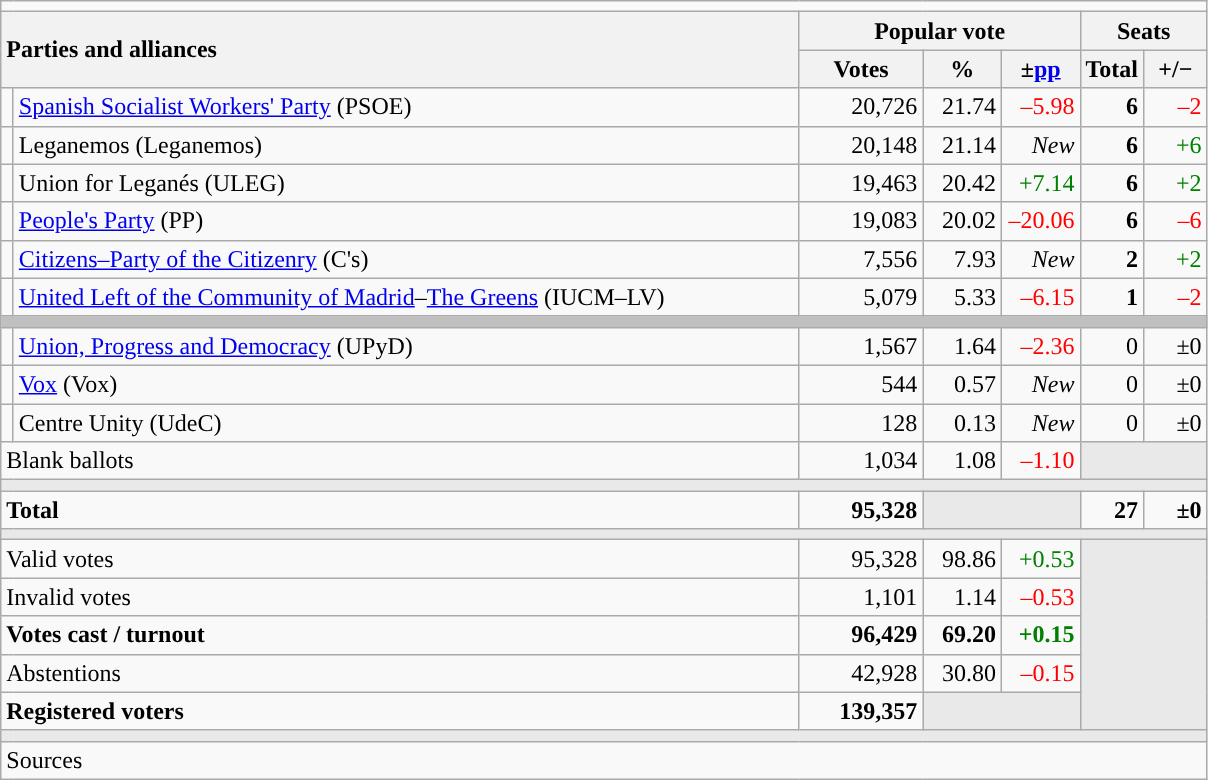<table class="wikitable" style="text-align:right;">
<tr>
<td colspan="7"></td>
</tr>
<tr>
<th style="text-align:left;" rowspan="2" colspan="2" width="525">Parties and alliances</th>
<th colspan="3">Popular vote</th>
<th colspan="2">Seats</th>
</tr>
<tr>
<th width="75">Votes</th>
<th width="45">%</th>
<th width="45">±<a href='#'>pp</a></th>
<th width="35">Total</th>
<th width="35">+/−</th>
</tr>
<tr>
<td width="1" style="color:inherit;background:"></td>
<td align="left"><a href='#'>Spanish Socialist Workers' Party</a> (PSOE)</td>
<td>20,726</td>
<td>21.74</td>
<td style="color:red;">–5.98</td>
<td><strong>6</strong></td>
<td style="color:red;">–2</td>
</tr>
<tr>
<td style="color:inherit;background:"></td>
<td align="left">Leganemos (Leganemos)</td>
<td>20,148</td>
<td>21.14</td>
<td><em>New</em></td>
<td><strong>6</strong></td>
<td style="color:green;">+6</td>
</tr>
<tr>
<td style="color:inherit;background:"></td>
<td align="left">Union for Leganés (ULEG)</td>
<td>19,463</td>
<td>20.42</td>
<td style="color:green;">+7.14</td>
<td><strong>6</strong></td>
<td style="color:green;">+2</td>
</tr>
<tr>
<td style="color:inherit;background:"></td>
<td align="left"><a href='#'>People's Party</a> (PP)</td>
<td>19,083</td>
<td>20.02</td>
<td style="color:red;">–20.06</td>
<td><strong>6</strong></td>
<td style="color:red;">–6</td>
</tr>
<tr>
<td style="color:inherit;background:"></td>
<td align="left"><a href='#'>Citizens–Party of the Citizenry</a> (C's)</td>
<td>7,556</td>
<td>7.93</td>
<td><em>New</em></td>
<td><strong>2</strong></td>
<td style="color:green;">+2</td>
</tr>
<tr>
<td style="color:inherit;background:"></td>
<td align="left"><a href='#'>United Left of the Community of Madrid</a>–<a href='#'>The Greens</a> (IUCM–LV)</td>
<td>5,079</td>
<td>5.33</td>
<td style="color:red;">–6.15</td>
<td><strong>1</strong></td>
<td style="color:red;">–2</td>
</tr>
<tr>
<td colspan="7" bgcolor="#C0C0C0"></td>
</tr>
<tr>
<td style="color:inherit;background:"></td>
<td align="left"><a href='#'>Union, Progress and Democracy</a> (UPyD)</td>
<td>1,567</td>
<td>1.64</td>
<td style="color:red;">–2.36</td>
<td>0</td>
<td>±0</td>
</tr>
<tr>
<td style="color:inherit;background:"></td>
<td align="left"><a href='#'>Vox</a> (Vox)</td>
<td>544</td>
<td>0.57</td>
<td><em>New</em></td>
<td>0</td>
<td>±0</td>
</tr>
<tr>
<td style="color:inherit;background:"></td>
<td align="left">Centre Unity (UdeC)</td>
<td>128</td>
<td>0.13</td>
<td><em>New</em></td>
<td>0</td>
<td>±0</td>
</tr>
<tr>
<td align="left" colspan="2">Blank ballots</td>
<td>1,034</td>
<td>1.08</td>
<td style="color:red;">–1.10</td>
<td bgcolor="#E9E9E9" colspan="2"></td>
</tr>
<tr>
<td colspan="7" bgcolor="#E9E9E9"></td>
</tr>
<tr style="font-weight:bold;">
<td align="left" colspan="2">Total</td>
<td>95,328</td>
<td bgcolor="#E9E9E9" colspan="2"></td>
<td>27</td>
<td>±0</td>
</tr>
<tr>
<td colspan="7" bgcolor="#E9E9E9"></td>
</tr>
<tr>
<td align="left" colspan="2">Valid votes</td>
<td>95,328</td>
<td>98.86</td>
<td style="color:green;">+0.53</td>
<td bgcolor="#E9E9E9" colspan="2" rowspan="5"></td>
</tr>
<tr>
<td align="left" colspan="2">Invalid votes</td>
<td>1,101</td>
<td>1.14</td>
<td style="color:red;">–0.53</td>
</tr>
<tr style="font-weight:bold;">
<td align="left" colspan="2">Votes cast / turnout</td>
<td>96,429</td>
<td>69.20</td>
<td style="color:green;">+0.15</td>
</tr>
<tr>
<td align="left" colspan="2">Abstentions</td>
<td>42,928</td>
<td>30.80</td>
<td style="color:red;">–0.15</td>
</tr>
<tr style="font-weight:bold;">
<td align="left" colspan="2">Registered voters</td>
<td>139,357</td>
<td bgcolor="#E9E9E9" colspan="2"></td>
</tr>
<tr>
<td colspan="7" bgcolor="#E9E9E9"></td>
</tr>
<tr>
<td align="left" colspan="7">Sources</td>
</tr>
</table>
